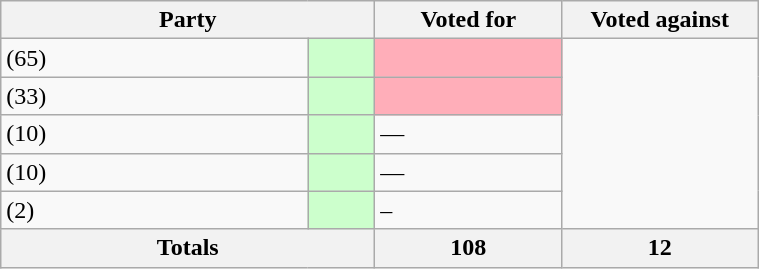<table class="wikitable" style="width:40%;">
<tr>
<th style="width:20%;" colspan="2">Party</th>
<th style="width:10%;">Voted for</th>
<th style="width:10%;">Voted against</th>
</tr>
<tr>
<td> (65)</td>
<td style="background:#cfc;"></td>
<td style="background:#ffaeb9;"></td>
</tr>
<tr>
<td> (33)</td>
<td style="background:#cfc;"></td>
<td style="background:#ffaeb9;"></td>
</tr>
<tr>
<td> (10)</td>
<td style="background:#cfc;"></td>
<td>—</td>
</tr>
<tr>
<td> (10)</td>
<td style="background:#cfc;"></td>
<td>—</td>
</tr>
<tr>
<td> (2)</td>
<td style="background:#cfc;"></td>
<td>–</td>
</tr>
<tr>
<th colspan=2>Totals</th>
<th>108</th>
<th>12</th>
</tr>
</table>
